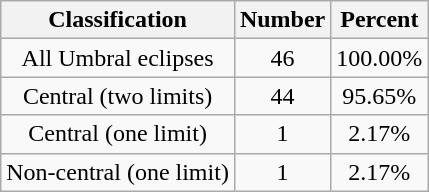<table class="wikitable sortable">
<tr align=center>
<th>Classification</th>
<th>Number</th>
<th>Percent</th>
</tr>
<tr align=center>
<td>All Umbral eclipses</td>
<td>46</td>
<td>100.00%</td>
</tr>
<tr align=center>
<td>Central (two limits)</td>
<td>44</td>
<td>95.65%</td>
</tr>
<tr align=center>
<td>Central (one limit)</td>
<td>1</td>
<td>2.17%</td>
</tr>
<tr align=center>
<td>Non-central (one limit)</td>
<td>1</td>
<td>2.17%</td>
</tr>
</table>
